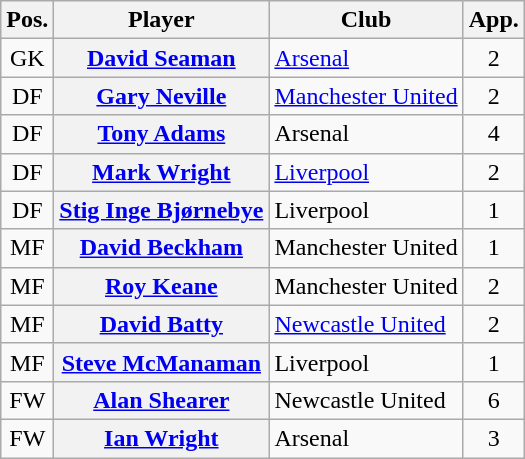<table class="wikitable plainrowheaders" style="text-align: left">
<tr>
<th scope=col>Pos.</th>
<th scope=col>Player</th>
<th scope=col>Club</th>
<th scope=col>App.</th>
</tr>
<tr>
<td style=text-align:center>GK</td>
<th scope=row><a href='#'>David Seaman</a> </th>
<td><a href='#'>Arsenal</a></td>
<td style=text-align:center>2</td>
</tr>
<tr>
<td style=text-align:center>DF</td>
<th scope=row><a href='#'>Gary Neville</a> </th>
<td><a href='#'>Manchester United</a></td>
<td style=text-align:center>2</td>
</tr>
<tr>
<td style=text-align:center>DF</td>
<th scope=row><a href='#'>Tony Adams</a> </th>
<td>Arsenal</td>
<td style=text-align:center>4</td>
</tr>
<tr>
<td style=text-align:center>DF</td>
<th scope=row><a href='#'>Mark Wright</a> </th>
<td><a href='#'>Liverpool</a></td>
<td style=text-align:center>2</td>
</tr>
<tr>
<td style=text-align:center>DF</td>
<th scope=row><a href='#'>Stig Inge Bjørnebye</a></th>
<td>Liverpool</td>
<td style=text-align:center>1</td>
</tr>
<tr>
<td style=text-align:center>MF</td>
<th scope=row><a href='#'>David Beckham</a></th>
<td>Manchester United</td>
<td style=text-align:center>1</td>
</tr>
<tr>
<td style=text-align:center>MF</td>
<th scope=row><a href='#'>Roy Keane</a> </th>
<td>Manchester United</td>
<td style=text-align:center>2</td>
</tr>
<tr>
<td style=text-align:center>MF</td>
<th scope=row><a href='#'>David Batty</a> </th>
<td><a href='#'>Newcastle United</a></td>
<td style=text-align:center>2</td>
</tr>
<tr>
<td style=text-align:center>MF</td>
<th scope=row><a href='#'>Steve McManaman</a></th>
<td>Liverpool</td>
<td style=text-align:center>1</td>
</tr>
<tr>
<td style=text-align:center>FW</td>
<th scope=row><a href='#'>Alan Shearer</a> </th>
<td>Newcastle United</td>
<td style=text-align:center>6</td>
</tr>
<tr>
<td style=text-align:center>FW</td>
<th scope=row><a href='#'>Ian Wright</a> </th>
<td>Arsenal</td>
<td style=text-align:center>3</td>
</tr>
</table>
